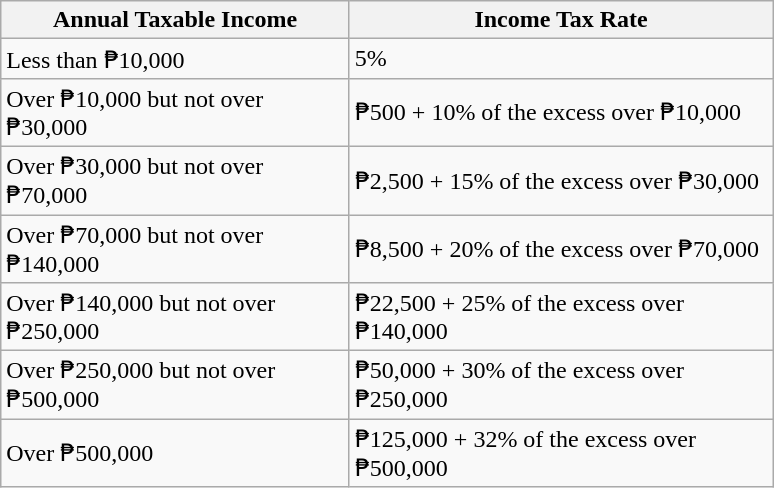<table class="wikitable">
<tr>
<th width="225">Annual Taxable Income</th>
<th width="275">Income Tax Rate</th>
</tr>
<tr>
<td>Less than ₱10,000</td>
<td>5%</td>
</tr>
<tr>
<td>Over ₱10,000 but not over ₱30,000</td>
<td>₱500 + 10% of the excess over ₱10,000</td>
</tr>
<tr>
<td>Over ₱30,000 but not over ₱70,000</td>
<td>₱2,500 + 15% of the excess over ₱30,000</td>
</tr>
<tr>
<td>Over ₱70,000 but not over ₱140,000</td>
<td>₱8,500 + 20% of the excess over ₱70,000</td>
</tr>
<tr>
<td>Over ₱140,000 but not over ₱250,000</td>
<td>₱22,500 + 25% of the excess over ₱140,000</td>
</tr>
<tr>
<td>Over ₱250,000 but not over ₱500,000</td>
<td>₱50,000 + 30% of the excess over ₱250,000</td>
</tr>
<tr>
<td>Over ₱500,000</td>
<td>₱125,000 + 32% of the excess over ₱500,000</td>
</tr>
</table>
